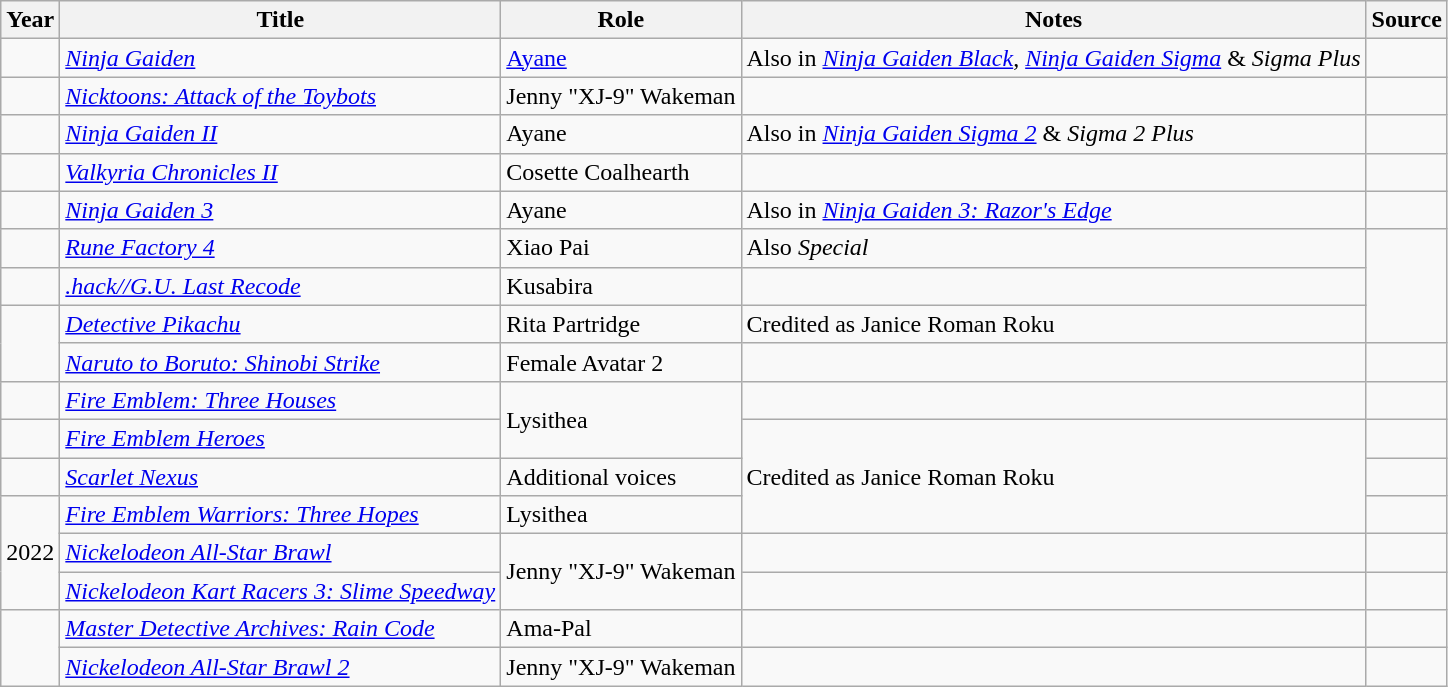<table class="wikitable sortable plainrowheaders">
<tr>
<th>Year</th>
<th>Title</th>
<th>Role</th>
<th class="unsortable">Notes</th>
<th class="unsortable">Source</th>
</tr>
<tr>
<td></td>
<td><em><a href='#'>Ninja Gaiden</a></em></td>
<td><a href='#'>Ayane</a></td>
<td>Also in <em><a href='#'>Ninja Gaiden Black</a></em>, <em><a href='#'>Ninja Gaiden Sigma</a></em> & <em>Sigma Plus</em></td>
<td></td>
</tr>
<tr>
<td></td>
<td><em><a href='#'>Nicktoons: Attack of the Toybots</a></em></td>
<td>Jenny "XJ-9" Wakeman</td>
<td></td>
<td></td>
</tr>
<tr>
<td></td>
<td><em><a href='#'>Ninja Gaiden II</a></em></td>
<td>Ayane</td>
<td>Also in <em><a href='#'>Ninja Gaiden Sigma 2</a></em> & <em>Sigma 2 Plus</em></td>
<td></td>
</tr>
<tr>
<td></td>
<td><em><a href='#'>Valkyria Chronicles II</a></em></td>
<td>Cosette Coalhearth</td>
<td></td>
<td></td>
</tr>
<tr>
<td></td>
<td><em><a href='#'>Ninja Gaiden 3</a></em></td>
<td>Ayane</td>
<td>Also in <em><a href='#'>Ninja Gaiden 3: Razor's Edge</a></em></td>
<td></td>
</tr>
<tr>
<td></td>
<td><em><a href='#'>Rune Factory 4</a></em></td>
<td>Xiao Pai</td>
<td>Also <em>Special</em></td>
<td rowspan="3"></td>
</tr>
<tr>
<td></td>
<td><em><a href='#'>.hack//G.U. Last Recode</a></em></td>
<td>Kusabira</td>
<td></td>
</tr>
<tr>
<td rowspan="2"></td>
<td><em><a href='#'>Detective Pikachu</a></em></td>
<td>Rita Partridge</td>
<td>Credited as Janice Roman Roku</td>
</tr>
<tr>
<td><em><a href='#'>Naruto to Boruto: Shinobi Strike</a></em></td>
<td>Female Avatar 2</td>
<td></td>
<td></td>
</tr>
<tr>
<td></td>
<td><em><a href='#'>Fire Emblem: Three Houses</a></em></td>
<td rowspan="2">Lysithea</td>
<td></td>
<td></td>
</tr>
<tr>
<td></td>
<td><em><a href='#'>Fire Emblem Heroes</a></em></td>
<td rowspan="3">Credited as Janice Roman Roku</td>
<td></td>
</tr>
<tr>
<td></td>
<td><em><a href='#'>Scarlet Nexus</a></em></td>
<td>Additional voices</td>
<td></td>
</tr>
<tr>
<td rowspan="3">2022</td>
<td><em><a href='#'>Fire Emblem Warriors: Three Hopes</a></em></td>
<td>Lysithea</td>
<td></td>
</tr>
<tr>
<td><em><a href='#'>Nickelodeon All-Star Brawl</a></em></td>
<td rowspan="2">Jenny "XJ-9" Wakeman</td>
<td></td>
<td></td>
</tr>
<tr>
<td><em><a href='#'>Nickelodeon Kart Racers 3: Slime Speedway</a></em></td>
<td></td>
<td></td>
</tr>
<tr>
<td rowspan="2"></td>
<td><em><a href='#'>Master Detective Archives: Rain Code</a></em></td>
<td>Ama-Pal</td>
<td></td>
<td></td>
</tr>
<tr>
<td><em><a href='#'>Nickelodeon All-Star Brawl 2</a></em></td>
<td>Jenny "XJ-9" Wakeman</td>
<td></td>
<td></td>
</tr>
</table>
